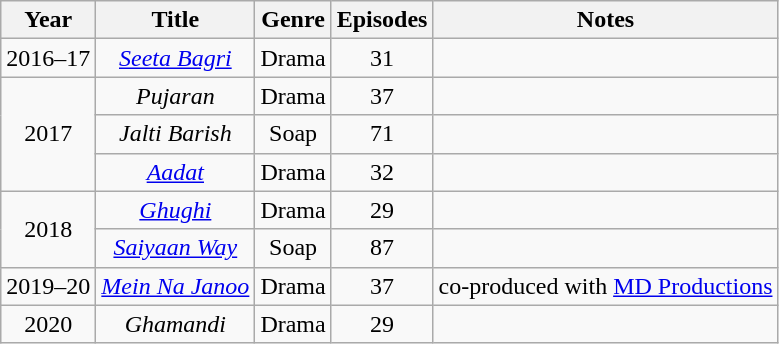<table class="wikitable sortable plainrowheaders" style="text-align:center">
<tr f>
<th scope="col">Year</th>
<th scope="col">Title</th>
<th scope="col">Genre</th>
<th scope="col">Episodes</th>
<th scope="col">Notes</th>
</tr>
<tr>
<td>2016–17</td>
<td><em><a href='#'>Seeta Bagri</a></em></td>
<td>Drama</td>
<td>31</td>
<td></td>
</tr>
<tr>
<td Rowspan="3">2017</td>
<td><em>Pujaran</em></td>
<td>Drama</td>
<td>37</td>
<td></td>
</tr>
<tr>
<td><em>Jalti Barish</em></td>
<td>Soap</td>
<td>71</td>
<td></td>
</tr>
<tr>
<td><em><a href='#'>Aadat</a></em></td>
<td>Drama</td>
<td>32</td>
<td></td>
</tr>
<tr>
<td Rowspan="2">2018</td>
<td><em><a href='#'>Ghughi</a></em></td>
<td>Drama</td>
<td>29</td>
<td></td>
</tr>
<tr>
<td><em><a href='#'>Saiyaan Way</a></em></td>
<td>Soap</td>
<td>87</td>
<td></td>
</tr>
<tr>
<td>2019–20</td>
<td><em><a href='#'>Mein Na Janoo</a></em></td>
<td>Drama</td>
<td>37</td>
<td>co-produced with <a href='#'>MD Productions</a></td>
</tr>
<tr>
<td>2020</td>
<td><em>Ghamandi</em></td>
<td>Drama</td>
<td>29</td>
<td></td>
</tr>
</table>
